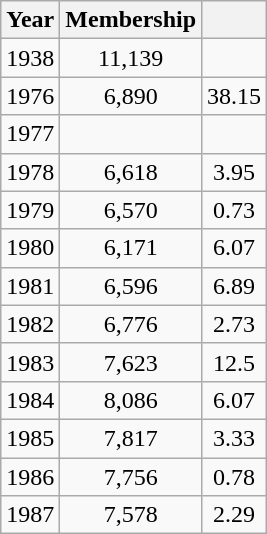<table class="wikitable" style="text-align: center;">
<tr>
<th>Year</th>
<th>Membership</th>
<th></th>
</tr>
<tr>
<td>1938</td>
<td>11,139</td>
<td></td>
</tr>
<tr>
<td>1976</td>
<td>6,890</td>
<td> 38.15</td>
</tr>
<tr>
<td>1977</td>
<td></td>
<td></td>
</tr>
<tr>
<td>1978</td>
<td>6,618</td>
<td> 3.95</td>
</tr>
<tr>
<td>1979</td>
<td>6,570</td>
<td> 0.73</td>
</tr>
<tr>
<td>1980</td>
<td>6,171</td>
<td> 6.07</td>
</tr>
<tr>
<td>1981</td>
<td>6,596</td>
<td> 6.89</td>
</tr>
<tr>
<td>1982</td>
<td>6,776</td>
<td> 2.73</td>
</tr>
<tr>
<td>1983</td>
<td>7,623</td>
<td> 12.5</td>
</tr>
<tr>
<td>1984</td>
<td>8,086</td>
<td> 6.07</td>
</tr>
<tr>
<td>1985</td>
<td>7,817</td>
<td> 3.33</td>
</tr>
<tr>
<td>1986</td>
<td>7,756</td>
<td> 0.78</td>
</tr>
<tr>
<td>1987</td>
<td>7,578</td>
<td> 2.29</td>
</tr>
</table>
